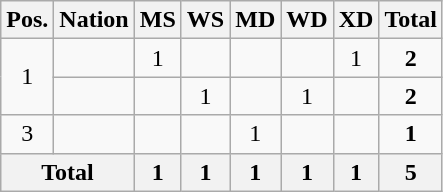<table class="wikitable" style="text-align:center">
<tr>
<th>Pos.</th>
<th>Nation</th>
<th>MS</th>
<th>WS</th>
<th>MD</th>
<th>WD</th>
<th>XD</th>
<th>Total</th>
</tr>
<tr>
<td rowspan="2">1</td>
<td align="left"></td>
<td>1</td>
<td></td>
<td></td>
<td></td>
<td>1</td>
<td><strong>2</strong></td>
</tr>
<tr>
<td align="left"></td>
<td></td>
<td>1</td>
<td></td>
<td>1</td>
<td></td>
<td><strong>2</strong></td>
</tr>
<tr>
<td>3</td>
<td align="left"></td>
<td></td>
<td></td>
<td>1</td>
<td></td>
<td></td>
<td><strong>1</strong></td>
</tr>
<tr>
<th colspan="2">Total</th>
<th>1</th>
<th>1</th>
<th>1</th>
<th>1</th>
<th>1</th>
<th>5</th>
</tr>
</table>
